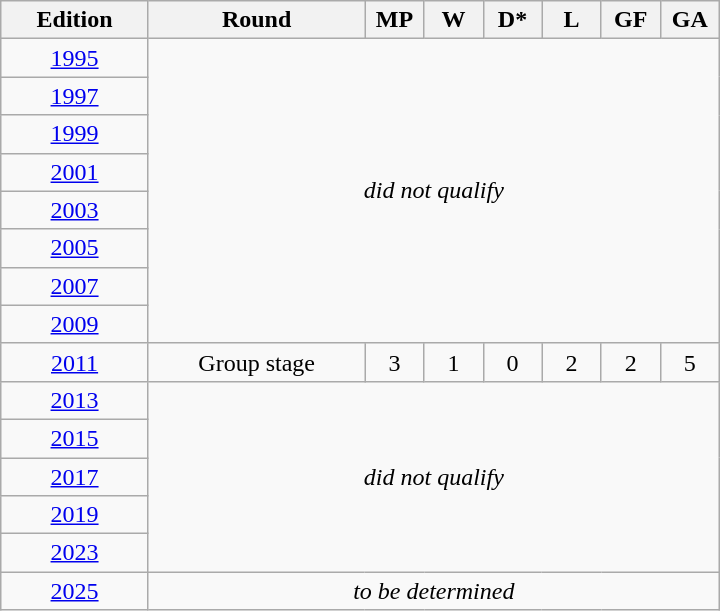<table class="wikitable" style="text-align:center; width:30em;">
<tr>
<th>Edition</th>
<th>Round</th>
<th style="width:2em;">MP</th>
<th style="width:2em;">W</th>
<th style="width:2em;">D*</th>
<th style="width:2em;">L</th>
<th style="width:2em;">GF</th>
<th style="width:2em;">GA</th>
</tr>
<tr>
<td> <a href='#'>1995</a></td>
<td colspan=7 rowspan=8><em>did not qualify</em></td>
</tr>
<tr>
<td> <a href='#'>1997</a></td>
</tr>
<tr>
<td> <a href='#'>1999</a></td>
</tr>
<tr>
<td> <a href='#'>2001</a></td>
</tr>
<tr>
<td> <a href='#'>2003</a></td>
</tr>
<tr>
<td> <a href='#'>2005</a></td>
</tr>
<tr>
<td> <a href='#'>2007</a></td>
</tr>
<tr>
<td> <a href='#'>2009</a></td>
</tr>
<tr>
<td> <a href='#'>2011</a></td>
<td>Group stage</td>
<td>3</td>
<td>1</td>
<td>0</td>
<td>2</td>
<td>2</td>
<td>5</td>
</tr>
<tr>
<td> <a href='#'>2013</a></td>
<td colspan=7 rowspan=5><em>did not qualify</em></td>
</tr>
<tr>
<td> <a href='#'>2015</a></td>
</tr>
<tr>
<td> <a href='#'>2017</a></td>
</tr>
<tr>
<td> <a href='#'>2019</a></td>
</tr>
<tr>
<td> <a href='#'>2023</a></td>
</tr>
<tr>
<td> <a href='#'>2025</a></td>
<td colspan=7><em>to be determined</em></td>
</tr>
</table>
